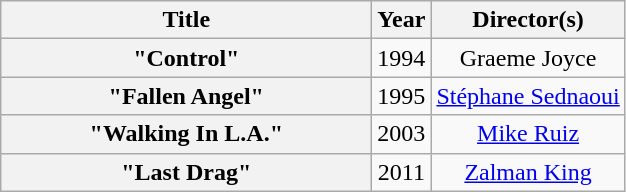<table class="wikitable plainrowheaders" style="text-align:center;">
<tr>
<th scope="col" style="width:15em;">Title</th>
<th scope="col">Year</th>
<th scope="col">Director(s)</th>
</tr>
<tr>
<th scope="row">"Control"</th>
<td rowspan="1">1994</td>
<td>Graeme Joyce</td>
</tr>
<tr>
<th scope="row">"Fallen Angel"</th>
<td rowspan="1">1995</td>
<td><a href='#'>Stéphane Sednaoui</a></td>
</tr>
<tr>
<th scope="row">"Walking In L.A."</th>
<td rowspan="1">2003</td>
<td><a href='#'>Mike Ruiz</a></td>
</tr>
<tr>
<th scope="row">"Last Drag"</th>
<td rowspan="1">2011</td>
<td><a href='#'>Zalman King</a></td>
</tr>
</table>
